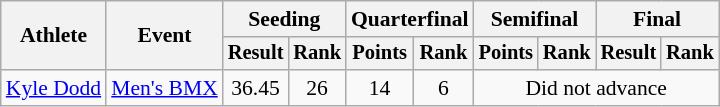<table class="wikitable" style="font-size:90%;">
<tr>
<th rowspan=2>Athlete</th>
<th rowspan=2>Event</th>
<th colspan=2>Seeding</th>
<th colspan=2>Quarterfinal</th>
<th colspan=2>Semifinal</th>
<th colspan=2>Final</th>
</tr>
<tr style="font-size:95%">
<th>Result</th>
<th>Rank</th>
<th>Points</th>
<th>Rank</th>
<th>Points</th>
<th>Rank</th>
<th>Result</th>
<th>Rank</th>
</tr>
<tr align=center>
<td align=left><a href='#'>Kyle Dodd</a></td>
<td align=left><a href='#'>Men's BMX</a></td>
<td>36.45</td>
<td>26</td>
<td>14</td>
<td>6</td>
<td colspan=4>Did not advance</td>
</tr>
</table>
